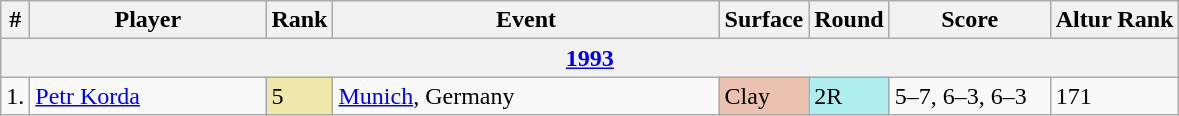<table class="wikitable sortable">
<tr>
<th>#</th>
<th width=150>Player</th>
<th>Rank</th>
<th width=250>Event</th>
<th>Surface</th>
<th>Round</th>
<th width=100>Score</th>
<th>Altur Rank</th>
</tr>
<tr>
<th colspan=8><a href='#'>1993</a></th>
</tr>
<tr>
<td>1.</td>
<td> <a href='#'>Petr Korda</a></td>
<td bgcolor=EEE8AA>5</td>
<td><a href='#'>Munich</a>, Germany</td>
<td bgcolor=#ebc2af>Clay</td>
<td bgcolor=afeeee>2R</td>
<td>5–7, 6–3, 6–3</td>
<td>171</td>
</tr>
</table>
